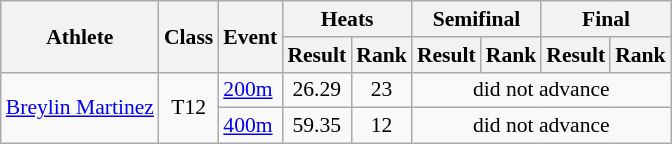<table class=wikitable style="font-size:90%">
<tr>
<th rowspan="2">Athlete</th>
<th rowspan="2">Class</th>
<th rowspan="2">Event</th>
<th colspan="2">Heats</th>
<th colspan="2">Semifinal</th>
<th colspan="2">Final</th>
</tr>
<tr>
<th>Result</th>
<th>Rank</th>
<th>Result</th>
<th>Rank</th>
<th>Result</th>
<th>Rank</th>
</tr>
<tr>
<td rowspan="2"><a href='#'>Breylin Martinez</a></td>
<td rowspan="2" style="text-align:center;">T12</td>
<td><a href='#'>200m</a></td>
<td style="text-align:center;">26.29</td>
<td style="text-align:center;">23</td>
<td style="text-align:center;" colspan="4">did not advance</td>
</tr>
<tr>
<td><a href='#'>400m</a></td>
<td style="text-align:center;">59.35</td>
<td style="text-align:center;">12</td>
<td style="text-align:center;" colspan="4">did not advance</td>
</tr>
</table>
